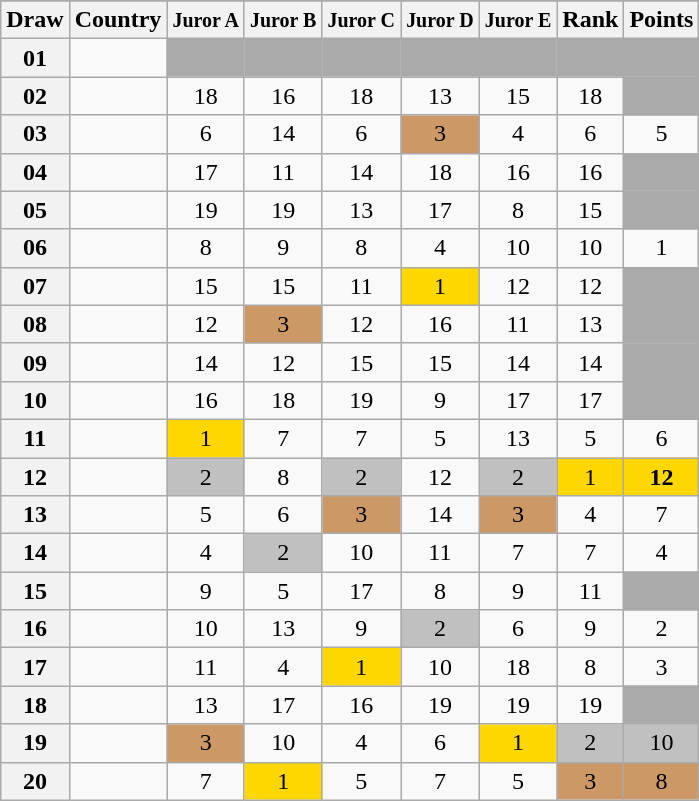<table class="sortable wikitable collapsible plainrowheaders" style="text-align:center;">
<tr>
</tr>
<tr>
<th scope="col">Draw</th>
<th scope="col">Country</th>
<th scope="col"><small>Juror A</small></th>
<th scope="col"><small>Juror B</small></th>
<th scope="col"><small>Juror C</small></th>
<th scope="col"><small>Juror D</small></th>
<th scope="col"><small>Juror E</small></th>
<th scope="col">Rank</th>
<th scope="col">Points</th>
</tr>
<tr class="sortbottom">
<th scope="row" style="text-align:center;">01</th>
<td style="text-align:left;"></td>
<td style="background:#AAAAAA;"></td>
<td style="background:#AAAAAA;"></td>
<td style="background:#AAAAAA;"></td>
<td style="background:#AAAAAA;"></td>
<td style="background:#AAAAAA;"></td>
<td style="background:#AAAAAA;"></td>
<td style="background:#AAAAAA;"></td>
</tr>
<tr>
<th scope="row" style="text-align:center;">02</th>
<td style="text-align:left;"></td>
<td>18</td>
<td>16</td>
<td>18</td>
<td>13</td>
<td>15</td>
<td>18</td>
<td style="background:#AAAAAA;"></td>
</tr>
<tr>
<th scope="row" style="text-align:center;">03</th>
<td style="text-align:left;"></td>
<td>6</td>
<td>14</td>
<td>6</td>
<td style="background:#CC9966;">3</td>
<td>4</td>
<td>6</td>
<td>5</td>
</tr>
<tr>
<th scope="row" style="text-align:center;">04</th>
<td style="text-align:left;"></td>
<td>17</td>
<td>11</td>
<td>14</td>
<td>18</td>
<td>16</td>
<td>16</td>
<td style="background:#AAAAAA;"></td>
</tr>
<tr>
<th scope="row" style="text-align:center;">05</th>
<td style="text-align:left;"></td>
<td>19</td>
<td>19</td>
<td>13</td>
<td>17</td>
<td>8</td>
<td>15</td>
<td style="background:#AAAAAA;"></td>
</tr>
<tr>
<th scope="row" style="text-align:center;">06</th>
<td style="text-align:left;"></td>
<td>8</td>
<td>9</td>
<td>8</td>
<td>4</td>
<td>10</td>
<td>10</td>
<td>1</td>
</tr>
<tr>
<th scope="row" style="text-align:center;">07</th>
<td style="text-align:left;"></td>
<td>15</td>
<td>15</td>
<td>11</td>
<td style="background:gold;">1</td>
<td>12</td>
<td>12</td>
<td style="background:#AAAAAA;"></td>
</tr>
<tr>
<th scope="row" style="text-align:center;">08</th>
<td style="text-align:left;"></td>
<td>12</td>
<td style="background:#CC9966;">3</td>
<td>12</td>
<td>16</td>
<td>11</td>
<td>13</td>
<td style="background:#AAAAAA;"></td>
</tr>
<tr>
<th scope="row" style="text-align:center;">09</th>
<td style="text-align:left;"></td>
<td>14</td>
<td>12</td>
<td>15</td>
<td>15</td>
<td>14</td>
<td>14</td>
<td style="background:#AAAAAA;"></td>
</tr>
<tr>
<th scope="row" style="text-align:center;">10</th>
<td style="text-align:left;"></td>
<td>16</td>
<td>18</td>
<td>19</td>
<td>9</td>
<td>17</td>
<td>17</td>
<td style="background:#AAAAAA;"></td>
</tr>
<tr>
<th scope="row" style="text-align:center;">11</th>
<td style="text-align:left;"></td>
<td style="background:gold;">1</td>
<td>7</td>
<td>7</td>
<td>5</td>
<td>13</td>
<td>5</td>
<td>6</td>
</tr>
<tr>
<th scope="row" style="text-align:center;">12</th>
<td style="text-align:left;"></td>
<td style="background:silver;">2</td>
<td>8</td>
<td style="background:silver;">2</td>
<td>12</td>
<td style="background:silver;">2</td>
<td style="background:gold;">1</td>
<td style="background:gold;"><strong>12</strong></td>
</tr>
<tr>
<th scope="row" style="text-align:center;">13</th>
<td style="text-align:left;"></td>
<td>5</td>
<td>6</td>
<td style="background:#CC9966;">3</td>
<td>14</td>
<td style="background:#CC9966;">3</td>
<td>4</td>
<td>7</td>
</tr>
<tr>
<th scope="row" style="text-align:center;">14</th>
<td style="text-align:left;"></td>
<td>4</td>
<td style="background:silver;">2</td>
<td>10</td>
<td>11</td>
<td>7</td>
<td>7</td>
<td>4</td>
</tr>
<tr>
<th scope="row" style="text-align:center;">15</th>
<td style="text-align:left;"></td>
<td>9</td>
<td>5</td>
<td>17</td>
<td>8</td>
<td>9</td>
<td>11</td>
<td style="background:#AAAAAA;"></td>
</tr>
<tr>
<th scope="row" style="text-align:center;">16</th>
<td style="text-align:left;"></td>
<td>10</td>
<td>13</td>
<td>9</td>
<td style="background:silver;">2</td>
<td>6</td>
<td>9</td>
<td>2</td>
</tr>
<tr>
<th scope="row" style="text-align:center;">17</th>
<td style="text-align:left;"></td>
<td>11</td>
<td>4</td>
<td style="background:gold;">1</td>
<td>10</td>
<td>18</td>
<td>8</td>
<td>3</td>
</tr>
<tr>
<th scope="row" style="text-align:center;">18</th>
<td style="text-align:left;"></td>
<td>13</td>
<td>17</td>
<td>16</td>
<td>19</td>
<td>19</td>
<td>19</td>
<td style="background:#AAAAAA;"></td>
</tr>
<tr>
<th scope="row" style="text-align:center;">19</th>
<td style="text-align:left;"></td>
<td style="background:#CC9966;">3</td>
<td>10</td>
<td>4</td>
<td>6</td>
<td style="background:gold;">1</td>
<td style="background:silver;">2</td>
<td style="background:silver;">10</td>
</tr>
<tr>
<th scope="row" style="text-align:center;">20</th>
<td style="text-align:left;"></td>
<td>7</td>
<td style="background:gold;">1</td>
<td>5</td>
<td>7</td>
<td>5</td>
<td style="background:#CC9966;">3</td>
<td style="background:#CC9966;">8</td>
</tr>
</table>
